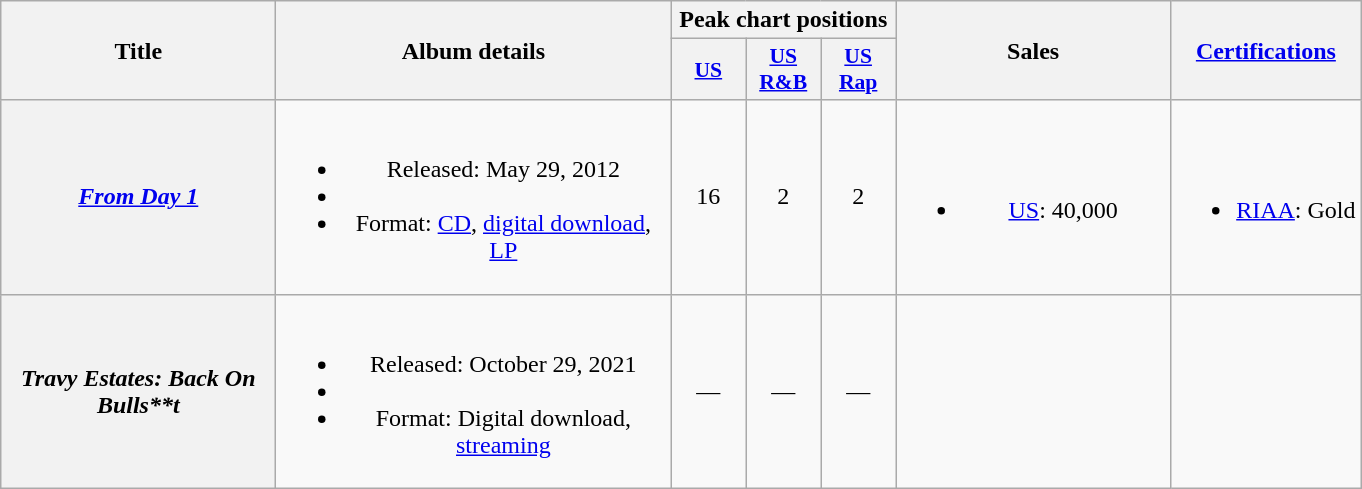<table class="wikitable plainrowheaders" style="text-align:center;">
<tr>
<th scope="col" rowspan="2" style="width:11em;">Title</th>
<th scope="col" rowspan="2" style="width:16em;">Album details</th>
<th scope="col" colspan="3">Peak chart positions</th>
<th scope="col" rowspan="2" style="width:11em;">Sales</th>
<th rowspan="2"><a href='#'>Certifications</a></th>
</tr>
<tr>
<th scope="col" style="width:3em;font-size:90%;"><a href='#'>US</a><br></th>
<th scope="col" style="width:3em;font-size:90%;"><a href='#'>US R&B</a><br></th>
<th scope="col" style="width:3em;font-size:90%;"><a href='#'>US Rap</a><br></th>
</tr>
<tr>
<th scope="row"><em><a href='#'>From Day 1</a></em></th>
<td><br><ul><li>Released: May 29, 2012</li><li></li><li>Format: <a href='#'>CD</a>, <a href='#'>digital download</a>, <a href='#'>LP</a></li></ul></td>
<td>16</td>
<td>2</td>
<td>2</td>
<td><br><ul><li><a href='#'>US</a>: 40,000</li></ul></td>
<td><br><ul><li><a href='#'>RIAA</a>: Gold</li></ul></td>
</tr>
<tr>
<th scope="row"><em>Travy Estates: Back On Bulls**t</em></th>
<td><br><ul><li>Released: October 29, 2021</li><li></li><li>Format: Digital download, <a href='#'>streaming</a></li></ul></td>
<td>—</td>
<td>—</td>
<td>—</td>
<td></td>
<td></td>
</tr>
</table>
